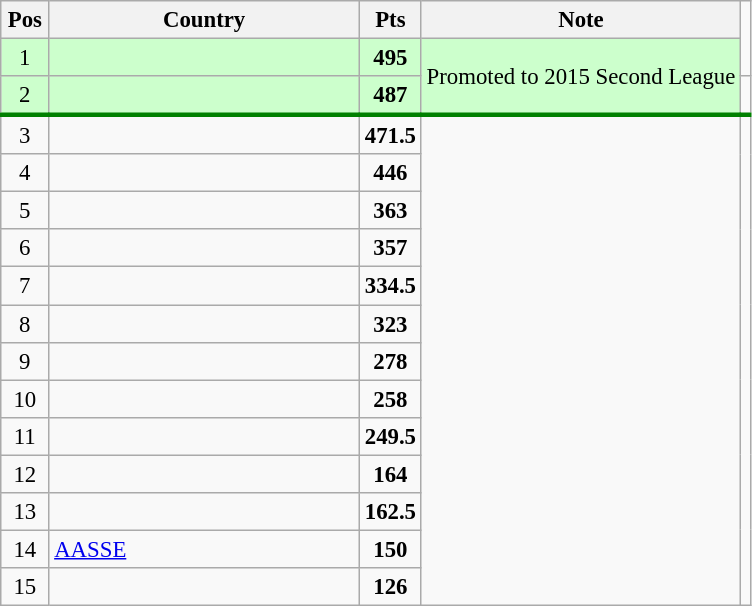<table class="wikitable" style="text-align: center; font-size:95%">
<tr>
<th width="25">Pos</th>
<th width="200">Country</th>
<th width="25">Pts</th>
<th>Note</th>
<td rowspan=2></td>
</tr>
<tr style="borden-bottom:3px solid green;" bgcolor=ccffcc>
<td>1</td>
<td align="left"></td>
<td><strong>495</strong></td>
<td rowspan=2>Promoted to 2015 Second League</td>
</tr>
<tr style="border-bottom:3px solid green;" bgcolor=ccffcc>
<td>2</td>
<td align="left"></td>
<td><strong>487</strong></td>
</tr>
<tr>
<td>3</td>
<td align="left"></td>
<td><strong>471.5</strong></td>
<td rowspan=13></td>
</tr>
<tr>
<td>4</td>
<td align="left"></td>
<td><strong>446</strong></td>
</tr>
<tr>
<td>5</td>
<td align="left"></td>
<td><strong>363</strong></td>
</tr>
<tr>
<td>6</td>
<td align="left"></td>
<td><strong>357</strong></td>
</tr>
<tr>
<td>7</td>
<td align="left"></td>
<td><strong>334.5</strong></td>
</tr>
<tr>
<td>8</td>
<td align="left"></td>
<td><strong>323</strong></td>
</tr>
<tr>
<td>9</td>
<td align="left"></td>
<td><strong>278</strong></td>
</tr>
<tr>
<td>10</td>
<td align="left"></td>
<td><strong>258</strong></td>
</tr>
<tr>
<td>11</td>
<td align="left"></td>
<td><strong>249.5</strong></td>
</tr>
<tr>
<td>12</td>
<td align="left"></td>
<td><strong>164</strong></td>
</tr>
<tr>
<td>13</td>
<td align="left"></td>
<td><strong>162.5</strong></td>
</tr>
<tr>
<td>14</td>
<td align="left"> <a href='#'>AASSE</a></td>
<td><strong>150</strong></td>
</tr>
<tr>
<td>15</td>
<td align="left"></td>
<td><strong>126</strong></td>
</tr>
</table>
